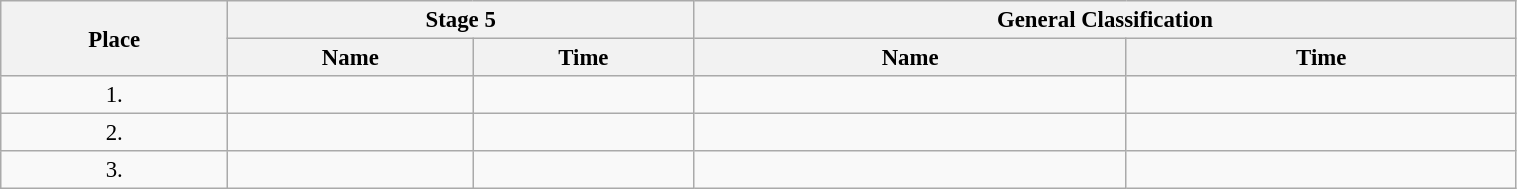<table class="wikitable"  style="font-size:95%; width:80%;">
<tr>
<th rowspan="2">Place</th>
<th colspan="2">Stage 5</th>
<th colspan="2">General Classification</th>
</tr>
<tr>
<th>Name</th>
<th>Time</th>
<th>Name</th>
<th>Time</th>
</tr>
<tr>
<td style="text-align:center;">1.</td>
<td></td>
<td></td>
<td></td>
<td></td>
</tr>
<tr>
<td style="text-align:center;">2.</td>
<td></td>
<td></td>
<td></td>
<td></td>
</tr>
<tr>
<td style="text-align:center;">3.</td>
<td></td>
<td></td>
<td></td>
<td></td>
</tr>
</table>
